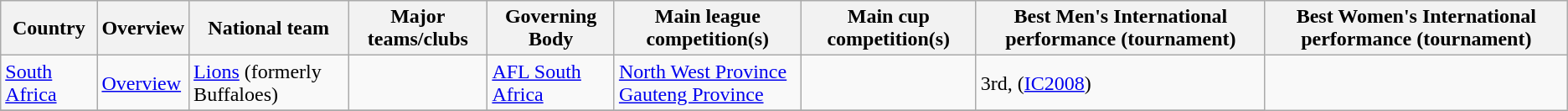<table class="wikitable">
<tr>
<th>Country</th>
<th>Overview</th>
<th>National team</th>
<th>Major teams/clubs</th>
<th>Governing Body</th>
<th>Main league competition(s)</th>
<th>Main cup competition(s)</th>
<th>Best Men's International performance (tournament)</th>
<th>Best Women's International performance (tournament)</th>
</tr>
<tr>
<td> <a href='#'>South Africa</a></td>
<td><a href='#'>Overview</a></td>
<td><a href='#'>Lions</a> (formerly Buffaloes)</td>
<td></td>
<td><a href='#'>AFL South Africa</a></td>
<td><a href='#'>North West Province</a><br><a href='#'>Gauteng Province</a></td>
<td></td>
<td>3rd, (<a href='#'>IC2008</a>)</td>
</tr>
<tr>
</tr>
</table>
